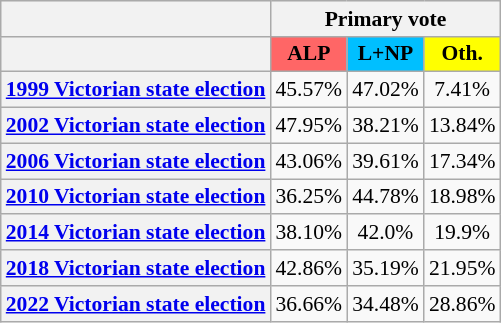<table class="wikitable sortable mw-collapsible toccolours" align="left" cellpadding="4" cellspacing="0" style="margin-right: .5em; margin-top: .4em;font-size: 90%;">
<tr>
<th style="background:#; text-align:center;"></th>
<th colspan="3" style="background:#; text-align:center;">Primary vote</th>
</tr>
<tr>
<th style="background:#; text-align:center;"></th>
<th style="background:#f66; text-align:center;">ALP</th>
<th style="background:#00bfff; text-align:center;">L+NP</th>
<th style="background:#ff0; text-align:center;">Oth.</th>
</tr>
<tr>
<th style="text-align:center;" bgcolor=""><a href='#'>1999 Victorian state election</a></th>
<td style="text-align:center;" bgcolor="">45.57%</td>
<td style="text-align:center;" bgcolor="">47.02%</td>
<td style="text-align:center;" bgcolor="">7.41%</td>
</tr>
<tr>
<th style="text-align:center;" bgcolor=""><a href='#'>2002 Victorian state election</a></th>
<td style="text-align:center;" bgcolor="">47.95%</td>
<td style="text-align:center;" bgcolor="">38.21%</td>
<td style="text-align:center;" bgcolor="">13.84%</td>
</tr>
<tr>
<th style="text-align:center;" bgcolor=""><a href='#'>2006 Victorian state election</a></th>
<td style="text-align:center;" bgcolor="">43.06%</td>
<td style="text-align:center;" bgcolor="">39.61%</td>
<td style="text-align:center;" bgcolor="">17.34%</td>
</tr>
<tr>
<th style="text-align:center;" bgcolor=""><a href='#'>2010 Victorian state election</a></th>
<td style="text-align:center;" bgcolor="">36.25%</td>
<td style="text-align:center;" bgcolor="">44.78%</td>
<td style="text-align:center;" bgcolor="">18.98%</td>
</tr>
<tr>
<th style="text-align:center;" bgcolor=""><a href='#'>2014 Victorian state election</a></th>
<td style="text-align:center;" bgcolor="">38.10%</td>
<td style="text-align:center;" bgcolor="">42.0%</td>
<td style="text-align:center;" bgcolor="">19.9%</td>
</tr>
<tr>
<th style="text-align:center;" bgcolor=""><a href='#'>2018 Victorian state election</a></th>
<td style="text-align:center;" bgcolor="">42.86%</td>
<td style="text-align:center;" bgcolor="">35.19%</td>
<td style="text-align:center;" bgcolor="">21.95%</td>
</tr>
<tr>
<th style="text-align:center;" bgcolor=""><a href='#'>2022 Victorian state election</a></th>
<td style="text-align:center;" bgcolor="">36.66%</td>
<td style="text-align:center;" bgcolor="">34.48%</td>
<td style="text-align:center;" bgcolor="">28.86%</td>
</tr>
</table>
